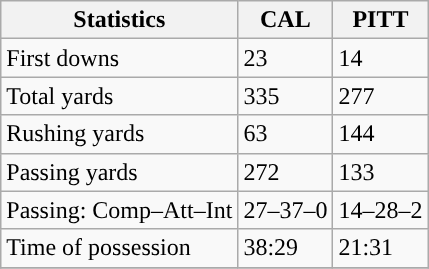<table class="wikitable" style="float: left;">
<tr>
<th>Statistics</th>
<th>CAL</th>
<th>PITT</th>
</tr>
<tr>
<td>First downs</td>
<td>23</td>
<td>14</td>
</tr>
<tr>
<td>Total yards</td>
<td>335</td>
<td>277</td>
</tr>
<tr>
<td>Rushing yards</td>
<td>63</td>
<td>144</td>
</tr>
<tr>
<td>Passing yards</td>
<td>272</td>
<td>133</td>
</tr>
<tr>
<td>Passing: Comp–Att–Int</td>
<td>27–37–0</td>
<td>14–28–2</td>
</tr>
<tr>
<td>Time of possession</td>
<td>38:29</td>
<td>21:31</td>
</tr>
<tr>
</tr>
</table>
